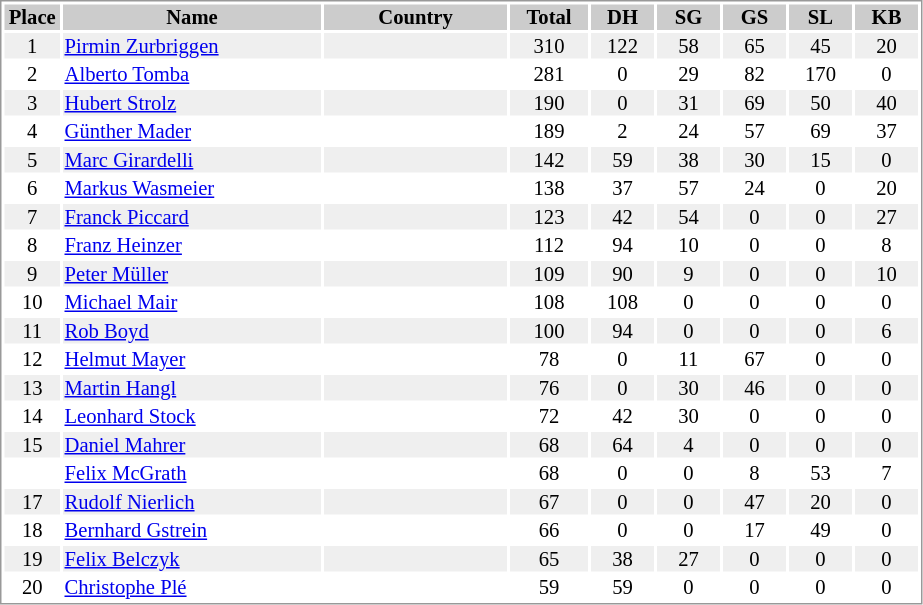<table border="0" style="border: 1px solid #999; background-color:#FFFFFF; text-align:center; font-size:86%; line-height:15px;">
<tr align="center" bgcolor="#CCCCCC">
<th width=35>Place</th>
<th width=170>Name</th>
<th width=120>Country</th>
<th width=50>Total</th>
<th width=40>DH</th>
<th width=40>SG</th>
<th width=40>GS</th>
<th width=40>SL</th>
<th width=40>KB</th>
</tr>
<tr bgcolor="#EFEFEF">
<td>1</td>
<td align="left"><a href='#'>Pirmin Zurbriggen</a></td>
<td align="left"></td>
<td>310</td>
<td>122</td>
<td>58</td>
<td>65</td>
<td>45</td>
<td>20</td>
</tr>
<tr>
<td>2</td>
<td align="left"><a href='#'>Alberto Tomba</a></td>
<td align="left"></td>
<td>281</td>
<td>0</td>
<td>29</td>
<td>82</td>
<td>170</td>
<td>0</td>
</tr>
<tr bgcolor="#EFEFEF">
<td>3</td>
<td align="left"><a href='#'>Hubert Strolz</a></td>
<td align="left"></td>
<td>190</td>
<td>0</td>
<td>31</td>
<td>69</td>
<td>50</td>
<td>40</td>
</tr>
<tr>
<td>4</td>
<td align="left"><a href='#'>Günther Mader</a></td>
<td align="left"></td>
<td>189</td>
<td>2</td>
<td>24</td>
<td>57</td>
<td>69</td>
<td>37</td>
</tr>
<tr bgcolor="#EFEFEF">
<td>5</td>
<td align="left"><a href='#'>Marc Girardelli</a></td>
<td align="left"></td>
<td>142</td>
<td>59</td>
<td>38</td>
<td>30</td>
<td>15</td>
<td>0</td>
</tr>
<tr>
<td>6</td>
<td align="left"><a href='#'>Markus Wasmeier</a></td>
<td align="left"></td>
<td>138</td>
<td>37</td>
<td>57</td>
<td>24</td>
<td>0</td>
<td>20</td>
</tr>
<tr bgcolor="#EFEFEF">
<td>7</td>
<td align="left"><a href='#'>Franck Piccard</a></td>
<td align="left"></td>
<td>123</td>
<td>42</td>
<td>54</td>
<td>0</td>
<td>0</td>
<td>27</td>
</tr>
<tr>
<td>8</td>
<td align="left"><a href='#'>Franz Heinzer</a></td>
<td align="left"></td>
<td>112</td>
<td>94</td>
<td>10</td>
<td>0</td>
<td>0</td>
<td>8</td>
</tr>
<tr bgcolor="#EFEFEF">
<td>9</td>
<td align="left"><a href='#'>Peter Müller</a></td>
<td align="left"></td>
<td>109</td>
<td>90</td>
<td>9</td>
<td>0</td>
<td>0</td>
<td>10</td>
</tr>
<tr>
<td>10</td>
<td align="left"><a href='#'>Michael Mair</a></td>
<td align="left"></td>
<td>108</td>
<td>108</td>
<td>0</td>
<td>0</td>
<td>0</td>
<td>0</td>
</tr>
<tr bgcolor="#EFEFEF">
<td>11</td>
<td align="left"><a href='#'>Rob Boyd</a></td>
<td align="left"></td>
<td>100</td>
<td>94</td>
<td>0</td>
<td>0</td>
<td>0</td>
<td>6</td>
</tr>
<tr>
<td>12</td>
<td align="left"><a href='#'>Helmut Mayer</a></td>
<td align="left"></td>
<td>78</td>
<td>0</td>
<td>11</td>
<td>67</td>
<td>0</td>
<td>0</td>
</tr>
<tr bgcolor="#EFEFEF">
<td>13</td>
<td align="left"><a href='#'>Martin Hangl</a></td>
<td align="left"></td>
<td>76</td>
<td>0</td>
<td>30</td>
<td>46</td>
<td>0</td>
<td>0</td>
</tr>
<tr>
<td>14</td>
<td align="left"><a href='#'>Leonhard Stock</a></td>
<td align="left"></td>
<td>72</td>
<td>42</td>
<td>30</td>
<td>0</td>
<td>0</td>
<td>0</td>
</tr>
<tr bgcolor="#EFEFEF">
<td>15</td>
<td align="left"><a href='#'>Daniel Mahrer</a></td>
<td align="left"></td>
<td>68</td>
<td>64</td>
<td>4</td>
<td>0</td>
<td>0</td>
<td>0</td>
</tr>
<tr>
<td></td>
<td align="left"><a href='#'>Felix McGrath</a></td>
<td align="left"></td>
<td>68</td>
<td>0</td>
<td>0</td>
<td>8</td>
<td>53</td>
<td>7</td>
</tr>
<tr bgcolor="#EFEFEF">
<td>17</td>
<td align="left"><a href='#'>Rudolf Nierlich</a></td>
<td align="left"></td>
<td>67</td>
<td>0</td>
<td>0</td>
<td>47</td>
<td>20</td>
<td>0</td>
</tr>
<tr>
<td>18</td>
<td align="left"><a href='#'>Bernhard Gstrein</a></td>
<td align="left"></td>
<td>66</td>
<td>0</td>
<td>0</td>
<td>17</td>
<td>49</td>
<td>0</td>
</tr>
<tr bgcolor="#EFEFEF">
<td>19</td>
<td align="left"><a href='#'>Felix Belczyk</a></td>
<td align="left"></td>
<td>65</td>
<td>38</td>
<td>27</td>
<td>0</td>
<td>0</td>
<td>0</td>
</tr>
<tr>
<td>20</td>
<td align="left"><a href='#'>Christophe Plé</a></td>
<td align="left"></td>
<td>59</td>
<td>59</td>
<td>0</td>
<td>0</td>
<td>0</td>
<td>0</td>
</tr>
</table>
